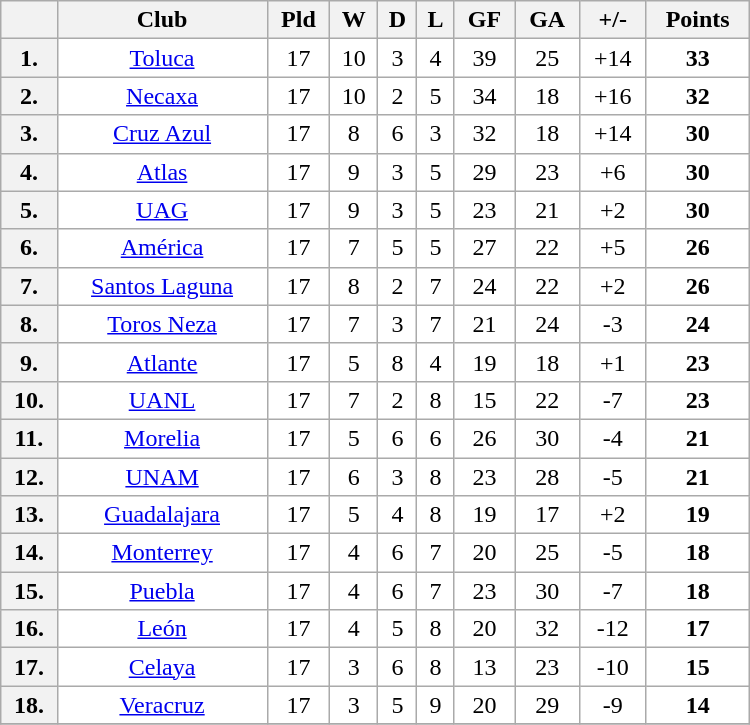<table class="wikitable" style="width:500px; text-align:center">
<tr>
<th></th>
<th>Club</th>
<th>Pld</th>
<th>W</th>
<th>D</th>
<th>L</th>
<th>GF</th>
<th>GA</th>
<th>+/-</th>
<th>Points</th>
</tr>
<tr valign="top" bgcolor="ffffff">
<th>1.</th>
<td><a href='#'>Toluca</a></td>
<td>17</td>
<td>10</td>
<td>3</td>
<td>4</td>
<td>39</td>
<td>25</td>
<td>+14</td>
<td><strong>33</strong></td>
</tr>
<tr valign="top" bgcolor="#ffffff">
<th>2.</th>
<td><a href='#'>Necaxa</a></td>
<td>17</td>
<td>10</td>
<td>2</td>
<td>5</td>
<td>34</td>
<td>18</td>
<td>+16</td>
<td><strong>32</strong></td>
</tr>
<tr valign="top" bgcolor="#ffffff">
<th>3.</th>
<td><a href='#'>Cruz Azul</a></td>
<td>17</td>
<td>8</td>
<td>6</td>
<td>3</td>
<td>32</td>
<td>18</td>
<td>+14</td>
<td><strong>30</strong></td>
</tr>
<tr valign="top" bgcolor="#ffffff">
<th>4.</th>
<td><a href='#'>Atlas</a></td>
<td>17</td>
<td>9</td>
<td>3</td>
<td>5</td>
<td>29</td>
<td>23</td>
<td>+6</td>
<td><strong>30</strong></td>
</tr>
<tr valign="top" bgcolor="#ffffff">
<th>5.</th>
<td><a href='#'>UAG</a></td>
<td>17</td>
<td>9</td>
<td>3</td>
<td>5</td>
<td>23</td>
<td>21</td>
<td>+2</td>
<td><strong>30</strong></td>
</tr>
<tr valign="top" bgcolor="ffffff">
<th>6.</th>
<td><a href='#'>América</a></td>
<td>17</td>
<td>7</td>
<td>5</td>
<td>5</td>
<td>27</td>
<td>22</td>
<td>+5</td>
<td><strong>26</strong></td>
</tr>
<tr valign="top" bgcolor="ffffff">
<th>7.</th>
<td><a href='#'>Santos Laguna</a></td>
<td>17</td>
<td>8</td>
<td>2</td>
<td>7</td>
<td>24</td>
<td>22</td>
<td>+2</td>
<td><strong>26</strong></td>
</tr>
<tr valign="top" bgcolor="#ffffff">
<th>8.</th>
<td><a href='#'>Toros Neza</a></td>
<td>17</td>
<td>7</td>
<td>3</td>
<td>7</td>
<td>21</td>
<td>24</td>
<td>-3</td>
<td><strong>24</strong></td>
</tr>
<tr valign="top" bgcolor="#ffffff">
<th>9.</th>
<td><a href='#'>Atlante</a></td>
<td>17</td>
<td>5</td>
<td>8</td>
<td>4</td>
<td>19</td>
<td>18</td>
<td>+1</td>
<td><strong>23</strong></td>
</tr>
<tr valign="top" bgcolor="#ffffff">
<th>10.</th>
<td><a href='#'>UANL</a></td>
<td>17</td>
<td>7</td>
<td>2</td>
<td>8</td>
<td>15</td>
<td>22</td>
<td>-7</td>
<td><strong>23</strong></td>
</tr>
<tr valign="top" bgcolor="ffffff">
<th>11.</th>
<td><a href='#'>Morelia</a></td>
<td>17</td>
<td>5</td>
<td>6</td>
<td>6</td>
<td>26</td>
<td>30</td>
<td>-4</td>
<td><strong>21</strong></td>
</tr>
<tr valign="top" bgcolor="ffffff">
<th>12.</th>
<td><a href='#'>UNAM</a></td>
<td>17</td>
<td>6</td>
<td>3</td>
<td>8</td>
<td>23</td>
<td>28</td>
<td>-5</td>
<td><strong>21</strong></td>
</tr>
<tr valign="top" bgcolor="ffffff">
<th>13.</th>
<td><a href='#'>Guadalajara</a></td>
<td>17</td>
<td>5</td>
<td>4</td>
<td>8</td>
<td>19</td>
<td>17</td>
<td>+2</td>
<td><strong>19</strong></td>
</tr>
<tr valign="top" bgcolor="ffffff">
<th>14.</th>
<td><a href='#'>Monterrey</a></td>
<td>17</td>
<td>4</td>
<td>6</td>
<td>7</td>
<td>20</td>
<td>25</td>
<td>-5</td>
<td><strong>18</strong></td>
</tr>
<tr valign="top" bgcolor="ffffff">
<th>15.</th>
<td><a href='#'>Puebla</a></td>
<td>17</td>
<td>4</td>
<td>6</td>
<td>7</td>
<td>23</td>
<td>30</td>
<td>-7</td>
<td><strong>18</strong></td>
</tr>
<tr valign="top" bgcolor="ffffff">
<th>16.</th>
<td><a href='#'>León</a></td>
<td>17</td>
<td>4</td>
<td>5</td>
<td>8</td>
<td>20</td>
<td>32</td>
<td>-12</td>
<td><strong>17</strong></td>
</tr>
<tr valign="top" bgcolor="#ffffff">
<th>17.</th>
<td><a href='#'>Celaya</a></td>
<td>17</td>
<td>3</td>
<td>6</td>
<td>8</td>
<td>13</td>
<td>23</td>
<td>-10</td>
<td><strong>15</strong></td>
</tr>
<tr valign="top" bgcolor="#ffffff">
<th>18.</th>
<td><a href='#'>Veracruz</a></td>
<td>17</td>
<td>3</td>
<td>5</td>
<td>9</td>
<td>20</td>
<td>29</td>
<td>-9</td>
<td><strong>14</strong></td>
</tr>
<tr valign="top" bgcolor="#ffffff">
</tr>
</table>
